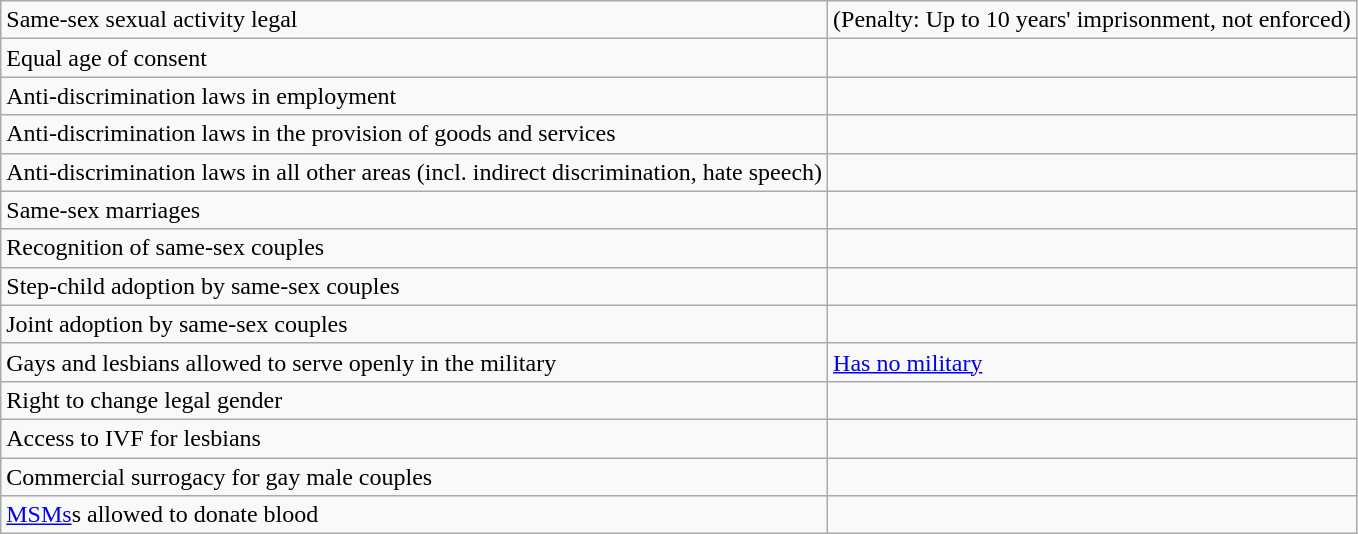<table class="wikitable">
<tr>
<td>Same-sex sexual activity legal</td>
<td> (Penalty: Up to 10 years' imprisonment, not enforced)</td>
</tr>
<tr>
<td>Equal age of consent</td>
<td></td>
</tr>
<tr>
<td>Anti-discrimination laws in employment</td>
<td></td>
</tr>
<tr>
<td>Anti-discrimination laws in the provision of goods and services</td>
<td></td>
</tr>
<tr>
<td>Anti-discrimination laws in all other areas (incl. indirect discrimination, hate speech)</td>
<td></td>
</tr>
<tr>
<td>Same-sex marriages</td>
<td></td>
</tr>
<tr>
<td>Recognition of same-sex couples</td>
<td></td>
</tr>
<tr>
<td>Step-child adoption by same-sex couples</td>
<td></td>
</tr>
<tr>
<td>Joint adoption by same-sex couples</td>
<td></td>
</tr>
<tr>
<td>Gays and lesbians allowed to serve openly in the military</td>
<td><a href='#'>Has no military</a></td>
</tr>
<tr>
<td>Right to change legal gender</td>
<td></td>
</tr>
<tr>
<td>Access to IVF for lesbians</td>
<td></td>
</tr>
<tr>
<td>Commercial surrogacy for gay male couples</td>
<td></td>
</tr>
<tr>
<td><a href='#'>MSMs</a>s allowed to donate blood</td>
<td></td>
</tr>
</table>
